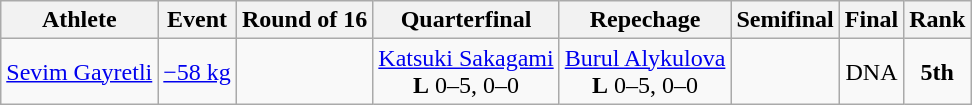<table class="wikitable">
<tr>
<th>Athlete</th>
<th>Event</th>
<th>Round of 16</th>
<th>Quarterfinal</th>
<th>Repechage</th>
<th>Semifinal</th>
<th>Final</th>
<th>Rank</th>
</tr>
<tr align=center>
<td align=left><a href='#'>Sevim Gayretli</a></td>
<td><a href='#'>−58 kg</a></td>
<td></td>
<td> <a href='#'>Katsuki Sakagami</a><br><strong>L</strong> 0–5, 0–0</td>
<td> <a href='#'>Burul Alykulova</a><br><strong>L</strong> 0–5, 0–0</td>
<td></td>
<td>DNA</td>
<td><strong>5th</strong></td>
</tr>
</table>
